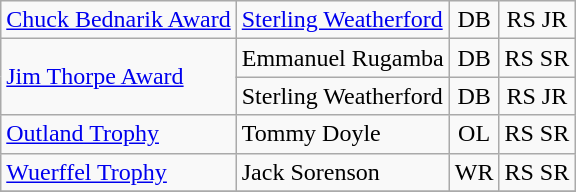<table class="wikitable">
<tr>
<td><a href='#'>Chuck Bednarik Award</a></td>
<td><a href='#'>Sterling Weatherford</a></td>
<td align=center>DB</td>
<td align=center>RS JR</td>
</tr>
<tr>
<td rowspan=2><a href='#'>Jim Thorpe Award</a></td>
<td>Emmanuel Rugamba</td>
<td align=center>DB</td>
<td align=center>RS SR</td>
</tr>
<tr>
<td>Sterling Weatherford</td>
<td align=center>DB</td>
<td align=center>RS JR</td>
</tr>
<tr>
<td><a href='#'>Outland Trophy</a></td>
<td>Tommy Doyle</td>
<td align=center>OL</td>
<td align=center>RS SR</td>
</tr>
<tr>
<td><a href='#'>Wuerffel Trophy</a></td>
<td>Jack Sorenson</td>
<td align=center>WR</td>
<td align=center>RS SR</td>
</tr>
<tr>
</tr>
</table>
